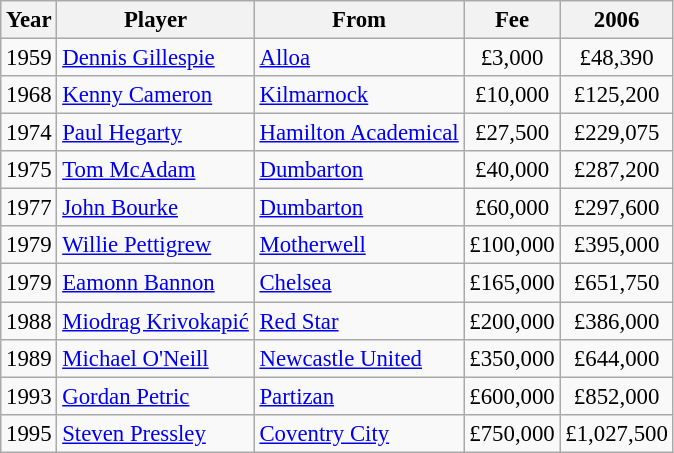<table class="wikitable sortable" style="text-align: center; font-size:95%">
<tr>
<th>Year</th>
<th>Player</th>
<th>From</th>
<th>Fee</th>
<th>2006</th>
</tr>
<tr>
<td>1959</td>
<td align=left> <a href='#'>Dennis Gillespie</a></td>
<td align=left> <a href='#'>Alloa</a></td>
<td>£3,000</td>
<td>£48,390</td>
</tr>
<tr>
<td>1968</td>
<td align=left> <a href='#'>Kenny Cameron</a></td>
<td align=left> <a href='#'>Kilmarnock</a></td>
<td>£10,000</td>
<td>£125,200</td>
</tr>
<tr>
<td>1974</td>
<td align=left> <a href='#'>Paul Hegarty</a></td>
<td align=left> <a href='#'>Hamilton Academical</a></td>
<td>£27,500</td>
<td>£229,075</td>
</tr>
<tr>
<td>1975</td>
<td align=left> <a href='#'>Tom McAdam</a></td>
<td align=left> <a href='#'>Dumbarton</a></td>
<td>£40,000</td>
<td>£287,200</td>
</tr>
<tr>
<td>1977</td>
<td align=left> <a href='#'>John Bourke</a></td>
<td align=left> <a href='#'>Dumbarton</a></td>
<td>£60,000</td>
<td>£297,600</td>
</tr>
<tr>
<td>1979</td>
<td align=left> <a href='#'>Willie Pettigrew</a></td>
<td align=left> <a href='#'>Motherwell</a></td>
<td>£100,000</td>
<td>£395,000</td>
</tr>
<tr>
<td>1979</td>
<td align=left> <a href='#'>Eamonn Bannon</a></td>
<td align=left> <a href='#'>Chelsea</a></td>
<td>£165,000</td>
<td>£651,750</td>
</tr>
<tr>
<td>1988</td>
<td align=left> <a href='#'>Miodrag Krivokapić</a></td>
<td align=left> <a href='#'>Red Star</a></td>
<td>£200,000</td>
<td>£386,000</td>
</tr>
<tr>
<td>1989</td>
<td align=left> <a href='#'>Michael O'Neill</a></td>
<td align=left> <a href='#'>Newcastle United</a></td>
<td>£350,000</td>
<td>£644,000</td>
</tr>
<tr>
<td>1993</td>
<td align=left> <a href='#'>Gordan Petric</a></td>
<td align=left> <a href='#'>Partizan</a></td>
<td>£600,000</td>
<td>£852,000</td>
</tr>
<tr>
<td>1995</td>
<td align=left> <a href='#'>Steven Pressley</a></td>
<td align=left> <a href='#'>Coventry City</a></td>
<td>£750,000</td>
<td>£1,027,500</td>
</tr>
</table>
